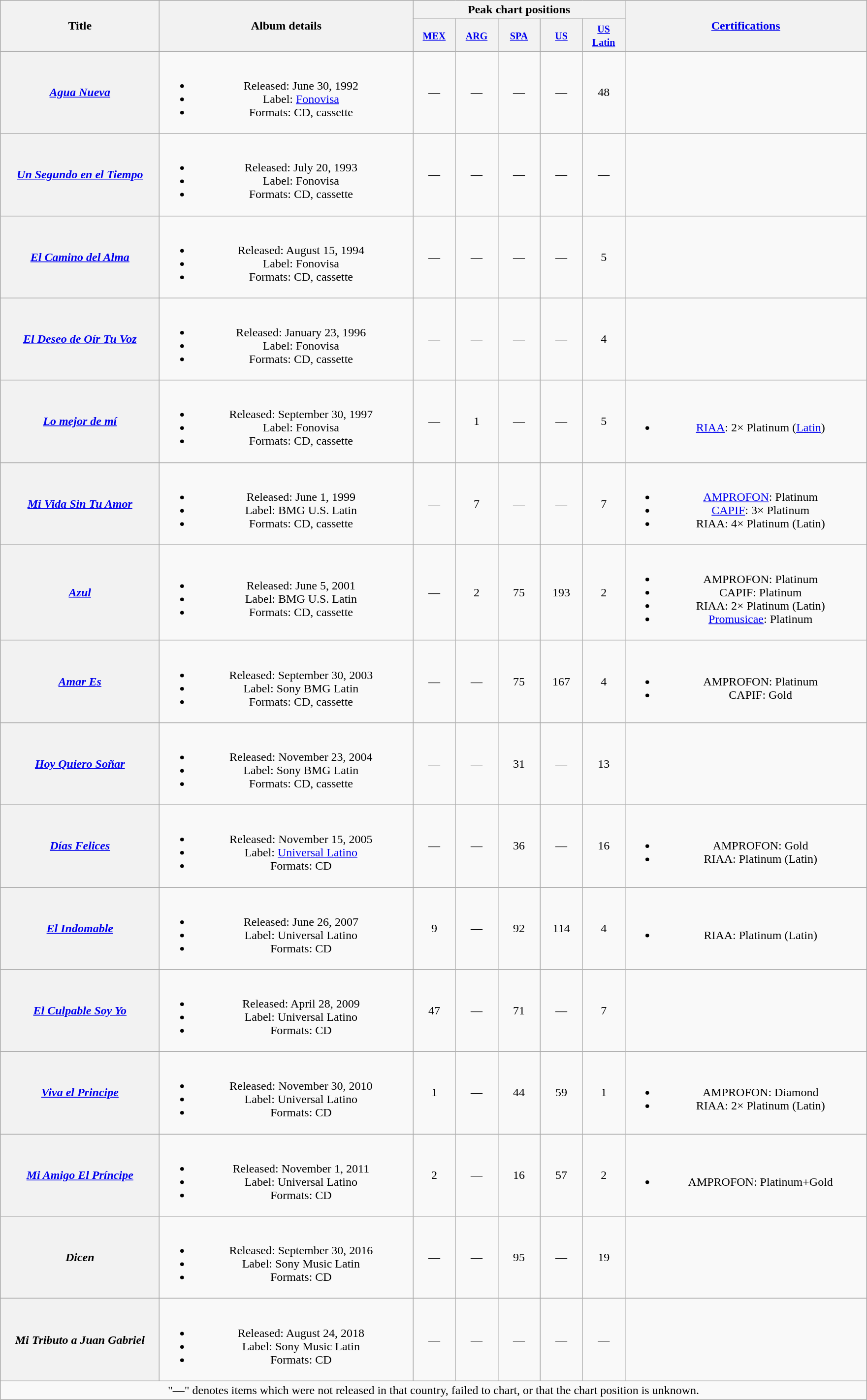<table class="wikitable plainrowheaders" style="text-align:center;">
<tr>
<th scope="col" rowspan="2" style="width:13em;">Title</th>
<th scope="col" rowspan="2" style="width:21em;">Album details</th>
<th scope="col" colspan="5"style="width:9em;">Peak chart positions</th>
<th scope="col" rowspan="2" style="width:20em;"><a href='#'>Certifications</a></th>
</tr>
<tr>
<th width="50"><small><a href='#'>MEX</a></small></th>
<th width="50"><small><a href='#'>ARG</a></small></th>
<th width="50"><small><a href='#'>SPA</a></small></th>
<th width="50"><small><a href='#'>US</a></small></th>
<th width="50"><small><a href='#'>US Latin</a></small></th>
</tr>
<tr>
<th scope="row"><em><a href='#'>Agua Nueva</a></em></th>
<td><br><ul><li>Released: June 30, 1992</li><li>Label: <a href='#'>Fonovisa</a></li><li>Formats: CD, cassette</li></ul></td>
<td>—</td>
<td>—</td>
<td>—</td>
<td>—</td>
<td>48</td>
<td></td>
</tr>
<tr>
<th scope="row"><em><a href='#'>Un Segundo en el Tiempo</a></em></th>
<td><br><ul><li>Released: July 20, 1993</li><li>Label: Fonovisa</li><li>Formats: CD, cassette</li></ul></td>
<td>—</td>
<td>—</td>
<td>—</td>
<td>—</td>
<td>—</td>
<td></td>
</tr>
<tr>
<th scope="row"><em><a href='#'>El Camino del Alma</a></em></th>
<td><br><ul><li>Released: August 15, 1994</li><li>Label: Fonovisa</li><li>Formats: CD, cassette</li></ul></td>
<td>—</td>
<td>—</td>
<td>—</td>
<td>—</td>
<td>5</td>
<td></td>
</tr>
<tr>
<th scope="row"><em><a href='#'>El Deseo de Oír Tu Voz</a></em></th>
<td><br><ul><li>Released: January 23, 1996</li><li>Label: Fonovisa</li><li>Formats: CD, cassette</li></ul></td>
<td>—</td>
<td>—</td>
<td>—</td>
<td>—</td>
<td>4</td>
<td></td>
</tr>
<tr>
<th scope="row"><em><a href='#'>Lo mejor de mí</a></em></th>
<td><br><ul><li>Released: September 30, 1997</li><li>Label: Fonovisa</li><li>Formats: CD, cassette</li></ul></td>
<td>—</td>
<td>1</td>
<td>—</td>
<td>—</td>
<td>5</td>
<td><br><ul><li><a href='#'>RIAA</a>:  2× Platinum (<a href='#'>Latin</a>)</li></ul></td>
</tr>
<tr>
<th scope="row"><em><a href='#'>Mi Vida Sin Tu Amor</a></em></th>
<td><br><ul><li>Released: June 1, 1999</li><li>Label: BMG U.S. Latin</li><li>Formats: CD, cassette</li></ul></td>
<td>—</td>
<td>7</td>
<td>—</td>
<td>—</td>
<td>7</td>
<td><br><ul><li><a href='#'>AMPROFON</a>: Platinum</li><li><a href='#'>CAPIF</a>: 3× Platinum</li><li>RIAA:  4× Platinum (Latin)</li></ul></td>
</tr>
<tr>
<th scope="row"><em><a href='#'>Azul</a></em></th>
<td><br><ul><li>Released: June 5, 2001</li><li>Label: BMG U.S. Latin</li><li>Formats: CD, cassette</li></ul></td>
<td>—</td>
<td>2</td>
<td>75</td>
<td>193</td>
<td>2</td>
<td><br><ul><li>AMPROFON: Platinum</li><li>CAPIF: Platinum</li><li>RIAA:  2× Platinum (Latin)</li><li><a href='#'>Promusicae</a>: Platinum</li></ul></td>
</tr>
<tr>
<th scope="row"><em><a href='#'>Amar Es</a></em></th>
<td><br><ul><li>Released: September 30, 2003</li><li>Label: Sony BMG Latin</li><li>Formats: CD, cassette</li></ul></td>
<td>—</td>
<td>—</td>
<td>75</td>
<td>167</td>
<td>4</td>
<td><br><ul><li>AMPROFON: Platinum</li><li>CAPIF: Gold</li></ul></td>
</tr>
<tr>
<th scope="row"><em><a href='#'>Hoy Quiero Soñar</a></em></th>
<td><br><ul><li>Released: November 23, 2004</li><li>Label: Sony BMG Latin</li><li>Formats: CD, cassette</li></ul></td>
<td>—</td>
<td>—</td>
<td>31</td>
<td>—</td>
<td>13</td>
<td></td>
</tr>
<tr>
<th scope="row"><em><a href='#'>Días Felices</a></em></th>
<td><br><ul><li>Released: November 15, 2005</li><li>Label: <a href='#'>Universal Latino</a></li><li>Formats: CD</li></ul></td>
<td>—</td>
<td>—</td>
<td>36</td>
<td>—</td>
<td>16</td>
<td><br><ul><li>AMPROFON: Gold</li><li>RIAA: Platinum (Latin)</li></ul></td>
</tr>
<tr>
<th scope="row"><em><a href='#'>El Indomable</a></em></th>
<td><br><ul><li>Released: June 26, 2007</li><li>Label: Universal Latino</li><li>Formats: CD</li></ul></td>
<td>9</td>
<td>—</td>
<td>92</td>
<td>114</td>
<td>4</td>
<td><br><ul><li>RIAA: Platinum (Latin)</li></ul></td>
</tr>
<tr>
<th scope="row"><em><a href='#'>El Culpable Soy Yo</a></em></th>
<td><br><ul><li>Released: April 28, 2009</li><li>Label: Universal Latino</li><li>Formats: CD</li></ul></td>
<td>47</td>
<td>—</td>
<td>71</td>
<td>—</td>
<td>7</td>
<td></td>
</tr>
<tr>
<th scope="row"><em><a href='#'>Viva el Principe</a></em></th>
<td><br><ul><li>Released: November 30, 2010</li><li>Label: Universal Latino</li><li>Formats: CD</li></ul></td>
<td>1</td>
<td>—</td>
<td>44</td>
<td>59</td>
<td>1</td>
<td><br><ul><li>AMPROFON: Diamond</li><li>RIAA: 2× Platinum (Latin)</li></ul></td>
</tr>
<tr>
<th scope="row"><em><a href='#'>Mi Amigo El Príncipe</a></em></th>
<td><br><ul><li>Released: November 1, 2011</li><li>Label: Universal Latino</li><li>Formats: CD</li></ul></td>
<td>2</td>
<td>—</td>
<td>16</td>
<td>57</td>
<td>2</td>
<td><br><ul><li>AMPROFON: Platinum+Gold</li></ul></td>
</tr>
<tr>
<th scope="row"><em>Dicen</em></th>
<td><br><ul><li>Released: September 30, 2016</li><li>Label: Sony Music Latin</li><li>Formats: CD</li></ul></td>
<td>—</td>
<td>—</td>
<td>95<br></td>
<td>—</td>
<td>19</td>
<td></td>
</tr>
<tr>
<th scope="row"><em>Mi Tributo a Juan Gabriel</em></th>
<td><br><ul><li>Released: August 24, 2018</li><li>Label: Sony Music Latin</li><li>Formats: CD</li></ul></td>
<td>—</td>
<td>—</td>
<td>—</td>
<td>—</td>
<td>—</td>
<td></td>
</tr>
<tr>
<td colspan="14" style="font—size:90%">"—" denotes items which were not released in that country, failed to chart, or that the chart position is unknown.</td>
</tr>
</table>
